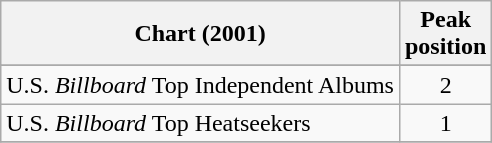<table class="wikitable">
<tr>
<th>Chart (2001)</th>
<th>Peak<br>position</th>
</tr>
<tr>
</tr>
<tr>
</tr>
<tr>
<td>U.S. <em>Billboard</em> Top Independent Albums</td>
<td align="center">2</td>
</tr>
<tr>
<td>U.S. <em>Billboard</em> Top Heatseekers</td>
<td align="center">1</td>
</tr>
<tr>
</tr>
</table>
